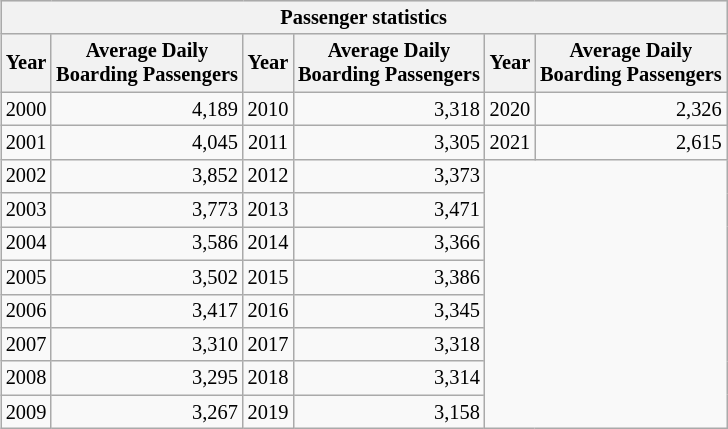<table class="wikitable" style="margin: 1em 0.2em; text-align: center; font-size: 85%;">
<tr style="background: #ddd;">
<th colspan="6">Passenger statistics</th>
</tr>
<tr>
<th>Year</th>
<th>Average Daily <br> Boarding Passengers</th>
<th>Year</th>
<th>Average Daily <br> Boarding Passengers</th>
<th>Year</th>
<th>Average Daily <br> Boarding Passengers</th>
</tr>
<tr>
<td>2000</td>
<td style="text-align:right;">4,189</td>
<td>2010</td>
<td style="text-align:right;">3,318</td>
<td>2020</td>
<td style="text-align:right;">2,326</td>
</tr>
<tr>
<td>2001</td>
<td style="text-align:right;">4,045</td>
<td>2011</td>
<td style="text-align:right;">3,305</td>
<td>2021</td>
<td style="text-align:right;">2,615</td>
</tr>
<tr>
<td>2002</td>
<td style="text-align:right;">3,852</td>
<td>2012</td>
<td style="text-align:right;">3,373</td>
<td colspan="2" rowspan="8"></td>
</tr>
<tr>
<td>2003</td>
<td style="text-align:right;">3,773</td>
<td>2013</td>
<td style="text-align:right;">3,471</td>
</tr>
<tr>
<td>2004</td>
<td style="text-align:right;">3,586</td>
<td>2014</td>
<td style="text-align:right;">3,366</td>
</tr>
<tr>
<td>2005</td>
<td style="text-align:right;">3,502</td>
<td>2015</td>
<td style="text-align:right;">3,386</td>
</tr>
<tr>
<td>2006</td>
<td style="text-align:right;">3,417</td>
<td>2016</td>
<td style="text-align:right;">3,345</td>
</tr>
<tr>
<td>2007</td>
<td style="text-align:right;">3,310</td>
<td>2017</td>
<td style="text-align:right;">3,318</td>
</tr>
<tr>
<td>2008</td>
<td style="text-align:right;">3,295</td>
<td>2018</td>
<td style="text-align:right;">3,314</td>
</tr>
<tr>
<td>2009</td>
<td style="text-align:right;">3,267</td>
<td>2019</td>
<td style="text-align:right;">3,158</td>
</tr>
</table>
